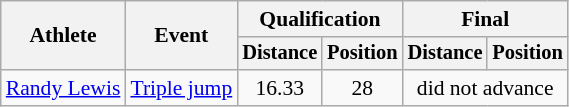<table class=wikitable style="font-size:90%">
<tr>
<th rowspan="2">Athlete</th>
<th rowspan="2">Event</th>
<th colspan="2">Qualification</th>
<th colspan="2">Final</th>
</tr>
<tr style="font-size:95%">
<th>Distance</th>
<th>Position</th>
<th>Distance</th>
<th>Position</th>
</tr>
<tr align=center>
<td align=left><a href='#'>Randy Lewis</a></td>
<td align=left><a href='#'>Triple jump</a></td>
<td>16.33</td>
<td>28</td>
<td colspan=2>did not advance</td>
</tr>
</table>
